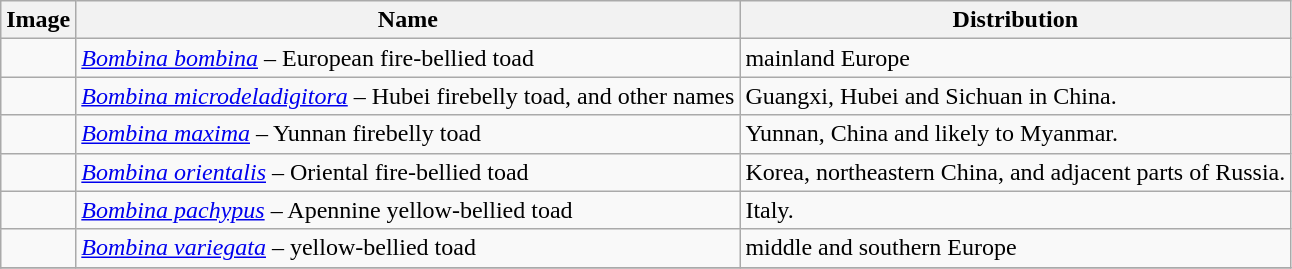<table class="wikitable">
<tr>
<th>Image</th>
<th>Name</th>
<th>Distribution</th>
</tr>
<tr>
<td></td>
<td><em><a href='#'>Bombina bombina</a></em>  – European fire-bellied toad</td>
<td>mainland Europe</td>
</tr>
<tr>
<td></td>
<td><em><a href='#'>Bombina microdeladigitora</a></em>  – Hubei firebelly toad, and other names</td>
<td>Guangxi, Hubei and Sichuan in China.</td>
</tr>
<tr>
<td></td>
<td><em><a href='#'>Bombina maxima</a></em>  – Yunnan firebelly toad</td>
<td>Yunnan, China and likely to Myanmar.</td>
</tr>
<tr>
<td></td>
<td><em><a href='#'>Bombina orientalis</a></em>  – Oriental fire-bellied toad</td>
<td>Korea, northeastern China, and adjacent parts of Russia.</td>
</tr>
<tr>
<td></td>
<td><em><a href='#'>Bombina pachypus</a></em>  – Apennine yellow-bellied toad</td>
<td>Italy.</td>
</tr>
<tr>
<td></td>
<td><em><a href='#'>Bombina variegata</a></em>  – yellow-bellied toad</td>
<td>middle and southern Europe</td>
</tr>
<tr>
</tr>
</table>
